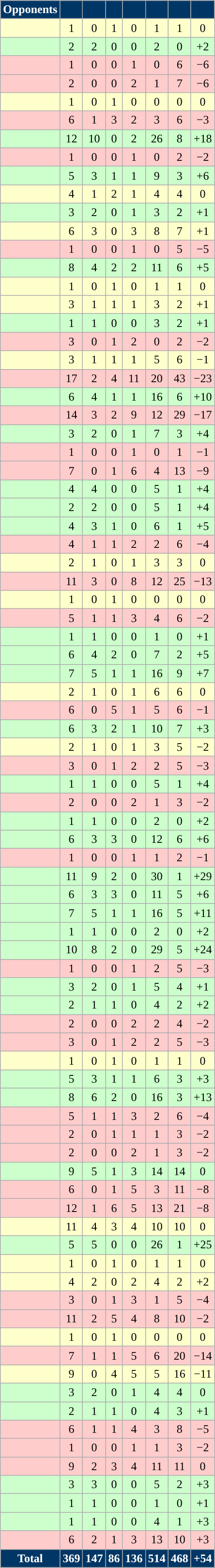<table class="wikitable sortable collapsible expanded" style="text-align: center; font-size: 100%;">
<tr style="color:white;">
<th style="background:#003665; color:white; ">Opponents</th>
<th style="background:#003665; color:white; "></th>
<th style="background:#003665; color:white; "></th>
<th style="background:#003665; color:white; "></th>
<th style="background:#003665; color:white; "></th>
<th style="background:#003665; color:white; "></th>
<th style="background:#003665; color:white; "></th>
<th style="background:#003665; color:white; "></th>
</tr>
<tr bgcolor=#FFFFCC>
<td align="left"></td>
<td>1</td>
<td>0</td>
<td>1</td>
<td>0</td>
<td>1</td>
<td>1</td>
<td>0</td>
</tr>
<tr bgcolor=#CCFFCC>
<td align="left"></td>
<td>2</td>
<td>2</td>
<td>0</td>
<td>0</td>
<td>2</td>
<td>0</td>
<td>+2</td>
</tr>
<tr bgcolor=#FFCCCC>
<td align="left"></td>
<td>1</td>
<td>0</td>
<td>0</td>
<td>1</td>
<td>0</td>
<td>6</td>
<td>−6</td>
</tr>
<tr bgcolor=#FFCCCC>
<td align="left"></td>
<td>2</td>
<td>0</td>
<td>0</td>
<td>2</td>
<td>1</td>
<td>7</td>
<td>−6</td>
</tr>
<tr bgcolor=#FFFFCC>
<td align="left"></td>
<td>1</td>
<td>0</td>
<td>1</td>
<td>0</td>
<td>0</td>
<td>0</td>
<td>0</td>
</tr>
<tr bgcolor=#FFCCCC>
<td align="left"></td>
<td>6</td>
<td>1</td>
<td>3</td>
<td>2</td>
<td>3</td>
<td>6</td>
<td>−3</td>
</tr>
<tr bgcolor=#CCFFCC>
<td align="left"></td>
<td>12</td>
<td>10</td>
<td>0</td>
<td>2</td>
<td>26</td>
<td>8</td>
<td>+18</td>
</tr>
<tr bgcolor=#FFCCCC>
<td align="left"></td>
<td>1</td>
<td>0</td>
<td>0</td>
<td>1</td>
<td>0</td>
<td>2</td>
<td>−2</td>
</tr>
<tr bgcolor=#CCFFCC>
<td align="left"></td>
<td>5</td>
<td>3</td>
<td>1</td>
<td>1</td>
<td>9</td>
<td>3</td>
<td>+6</td>
</tr>
<tr bgcolor=#FFFFCC>
<td align="left"></td>
<td>4</td>
<td>1</td>
<td>2</td>
<td>1</td>
<td>4</td>
<td>4</td>
<td>0</td>
</tr>
<tr bgcolor=#CCFFCC>
<td align="left"></td>
<td>3</td>
<td>2</td>
<td>0</td>
<td>1</td>
<td>3</td>
<td>2</td>
<td>+1</td>
</tr>
<tr bgcolor=#FFFFCC>
<td align="left"></td>
<td>6</td>
<td>3</td>
<td>0</td>
<td>3</td>
<td>8</td>
<td>7</td>
<td>+1</td>
</tr>
<tr bgcolor=#FFCCCC>
<td align="left"></td>
<td>1</td>
<td>0</td>
<td>0</td>
<td>1</td>
<td>0</td>
<td>5</td>
<td>−5</td>
</tr>
<tr bgcolor=#CCFFCC>
<td align="left"></td>
<td>8</td>
<td>4</td>
<td>2</td>
<td>2</td>
<td>11</td>
<td>6</td>
<td>+5</td>
</tr>
<tr bgcolor=#FFFFCC>
<td align="left"></td>
<td>1</td>
<td>0</td>
<td>1</td>
<td>0</td>
<td>1</td>
<td>1</td>
<td>0</td>
</tr>
<tr bgcolor=#FFFFCC>
<td align="left"></td>
<td>3</td>
<td>1</td>
<td>1</td>
<td>1</td>
<td>3</td>
<td>2</td>
<td>+1</td>
</tr>
<tr bgcolor=#CCFFCC>
<td align="left"></td>
<td>1</td>
<td>1</td>
<td>0</td>
<td>0</td>
<td>3</td>
<td>2</td>
<td>+1</td>
</tr>
<tr bgcolor=#FFCCCC>
<td align="left"></td>
<td>3</td>
<td>0</td>
<td>1</td>
<td>2</td>
<td>0</td>
<td>2</td>
<td>−2</td>
</tr>
<tr bgcolor=#FFFFCC>
<td align="left"></td>
<td>3</td>
<td>1</td>
<td>1</td>
<td>1</td>
<td>5</td>
<td>6</td>
<td>−1</td>
</tr>
<tr bgcolor=#FFCCCC>
<td align="left"></td>
<td>17</td>
<td>2</td>
<td>4</td>
<td>11</td>
<td>20</td>
<td>43</td>
<td>−23</td>
</tr>
<tr bgcolor=#CCFFCC>
<td align="left"></td>
<td>6</td>
<td>4</td>
<td>1</td>
<td>1</td>
<td>16</td>
<td>6</td>
<td>+10</td>
</tr>
<tr bgcolor=#FFCCCC>
<td align="left"></td>
<td>14</td>
<td>3</td>
<td>2</td>
<td>9</td>
<td>12</td>
<td>29</td>
<td>−17</td>
</tr>
<tr bgcolor=#CCFFCC>
<td align="left"></td>
<td>3</td>
<td>2</td>
<td>0</td>
<td>1</td>
<td>7</td>
<td>3</td>
<td>+4</td>
</tr>
<tr bgcolor=#FFCCCC>
<td align="left"></td>
<td>1</td>
<td>0</td>
<td>0</td>
<td>1</td>
<td>0</td>
<td>1</td>
<td>−1</td>
</tr>
<tr bgcolor=#FFCCCC>
<td align="left"></td>
<td>7</td>
<td>0</td>
<td>1</td>
<td>6</td>
<td>4</td>
<td>13</td>
<td>−9</td>
</tr>
<tr bgcolor=#CCFFCC>
<td align="left"></td>
<td>4</td>
<td>4</td>
<td>0</td>
<td>0</td>
<td>5</td>
<td>1</td>
<td>+4</td>
</tr>
<tr bgcolor=#CCFFCC>
<td align="left"></td>
<td>2</td>
<td>2</td>
<td>0</td>
<td>0</td>
<td>5</td>
<td>1</td>
<td>+4</td>
</tr>
<tr bgcolor=#CCFFCC>
<td align="left"></td>
<td>4</td>
<td>3</td>
<td>1</td>
<td>0</td>
<td>6</td>
<td>1</td>
<td>+5</td>
</tr>
<tr bgcolor=#FFCCCC>
<td align="left"></td>
<td>4</td>
<td>1</td>
<td>1</td>
<td>2</td>
<td>2</td>
<td>6</td>
<td>−4</td>
</tr>
<tr bgcolor=#FFFFCC>
<td align="left"></td>
<td>2</td>
<td>1</td>
<td>0</td>
<td>1</td>
<td>3</td>
<td>3</td>
<td>0</td>
</tr>
<tr bgcolor=#FFCCCC>
<td align="left"></td>
<td>11</td>
<td>3</td>
<td>0</td>
<td>8</td>
<td>12</td>
<td>25</td>
<td>−13</td>
</tr>
<tr bgcolor=#FFFFCC>
<td align="left"></td>
<td>1</td>
<td>0</td>
<td>1</td>
<td>0</td>
<td>0</td>
<td>0</td>
<td>0</td>
</tr>
<tr bgcolor=#FFCCCC>
<td align="left"></td>
<td>5</td>
<td>1</td>
<td>1</td>
<td>3</td>
<td>4</td>
<td>6</td>
<td>−2</td>
</tr>
<tr bgcolor=#CCFFCC>
<td align="left"></td>
<td>1</td>
<td>1</td>
<td>0</td>
<td>0</td>
<td>1</td>
<td>0</td>
<td>+1</td>
</tr>
<tr bgcolor=#CCFFCC>
<td align="left"></td>
<td>6</td>
<td>4</td>
<td>2</td>
<td>0</td>
<td>7</td>
<td>2</td>
<td>+5</td>
</tr>
<tr bgcolor=#CCFFCC>
<td align="left"></td>
<td>7</td>
<td>5</td>
<td>1</td>
<td>1</td>
<td>16</td>
<td>9</td>
<td>+7</td>
</tr>
<tr bgcolor=#FFFFCC>
<td align="left"></td>
<td>2</td>
<td>1</td>
<td>0</td>
<td>1</td>
<td>6</td>
<td>6</td>
<td>0</td>
</tr>
<tr bgcolor=#FFCCCC>
<td align="left"></td>
<td>6</td>
<td>0</td>
<td>5</td>
<td>1</td>
<td>5</td>
<td>6</td>
<td>−1</td>
</tr>
<tr bgcolor=#CCFFCC>
<td align="left"></td>
<td>6</td>
<td>3</td>
<td>2</td>
<td>1</td>
<td>10</td>
<td>7</td>
<td>+3</td>
</tr>
<tr bgcolor=#FFFFCC>
<td align="left"></td>
<td>2</td>
<td>1</td>
<td>0</td>
<td>1</td>
<td>3</td>
<td>5</td>
<td>−2</td>
</tr>
<tr bgcolor=#FFCCCC>
<td align="left"></td>
<td>3</td>
<td>0</td>
<td>1</td>
<td>2</td>
<td>2</td>
<td>5</td>
<td>−3</td>
</tr>
<tr bgcolor=#CCFFCC>
<td align="left"></td>
<td>1</td>
<td>1</td>
<td>0</td>
<td>0</td>
<td>5</td>
<td>1</td>
<td>+4</td>
</tr>
<tr bgcolor=#FFCCCC>
<td align="left"></td>
<td>2</td>
<td>0</td>
<td>0</td>
<td>2</td>
<td>1</td>
<td>3</td>
<td>−2</td>
</tr>
<tr bgcolor=#CCFFCC>
<td align="left"></td>
<td>1</td>
<td>1</td>
<td>0</td>
<td>0</td>
<td>2</td>
<td>0</td>
<td>+2</td>
</tr>
<tr bgcolor=#CCFFCC>
<td align="left"></td>
<td>6</td>
<td>3</td>
<td>3</td>
<td>0</td>
<td>12</td>
<td>6</td>
<td>+6</td>
</tr>
<tr bgcolor=#FFCCCC>
<td align="left"></td>
<td>1</td>
<td>0</td>
<td>0</td>
<td>1</td>
<td>1</td>
<td>2</td>
<td>−1</td>
</tr>
<tr bgcolor=#CCFFCC>
<td align="left"></td>
<td>11</td>
<td>9</td>
<td>2</td>
<td>0</td>
<td>30</td>
<td>1</td>
<td>+29</td>
</tr>
<tr bgcolor=#CCFFCC>
<td align="left"></td>
<td>6</td>
<td>3</td>
<td>3</td>
<td>0</td>
<td>11</td>
<td>5</td>
<td>+6</td>
</tr>
<tr bgcolor=#CCFFCC>
<td align="left"></td>
<td>7</td>
<td>5</td>
<td>1</td>
<td>1</td>
<td>16</td>
<td>5</td>
<td>+11</td>
</tr>
<tr bgcolor=#CCFFCC>
<td align="left"></td>
<td>1</td>
<td>1</td>
<td>0</td>
<td>0</td>
<td>2</td>
<td>0</td>
<td>+2</td>
</tr>
<tr bgcolor=#CCFFCC>
<td align="left"></td>
<td>10</td>
<td>8</td>
<td>2</td>
<td>0</td>
<td>29</td>
<td>5</td>
<td>+24</td>
</tr>
<tr bgcolor=#FFCCCC>
<td align="left"></td>
<td>1</td>
<td>0</td>
<td>0</td>
<td>1</td>
<td>2</td>
<td>5</td>
<td>−3</td>
</tr>
<tr bgcolor=#CCFFCC>
<td align="left"></td>
<td>3</td>
<td>2</td>
<td>0</td>
<td>1</td>
<td>5</td>
<td>4</td>
<td>+1</td>
</tr>
<tr bgcolor=#CCFFCC>
<td align="left"></td>
<td>2</td>
<td>1</td>
<td>1</td>
<td>0</td>
<td>4</td>
<td>2</td>
<td>+2</td>
</tr>
<tr bgcolor=#FFCCCC>
<td align="left"></td>
<td>2</td>
<td>0</td>
<td>0</td>
<td>2</td>
<td>2</td>
<td>4</td>
<td>−2</td>
</tr>
<tr bgcolor=#FFCCCC>
<td align="left"></td>
<td>3</td>
<td>0</td>
<td>1</td>
<td>2</td>
<td>2</td>
<td>5</td>
<td>−3</td>
</tr>
<tr bgcolor=#FFFFCC>
<td align="left"></td>
<td>1</td>
<td>0</td>
<td>1</td>
<td>0</td>
<td>1</td>
<td>1</td>
<td>0</td>
</tr>
<tr bgcolor=#CCFFCC>
<td align="left"></td>
<td>5</td>
<td>3</td>
<td>1</td>
<td>1</td>
<td>6</td>
<td>3</td>
<td>+3</td>
</tr>
<tr bgcolor=#CCFFCC>
<td align="left"></td>
<td>8</td>
<td>6</td>
<td>2</td>
<td>0</td>
<td>16</td>
<td>3</td>
<td>+13</td>
</tr>
<tr bgcolor=#FFCCCC>
<td align="left"></td>
<td>5</td>
<td>1</td>
<td>1</td>
<td>3</td>
<td>2</td>
<td>6</td>
<td>−4</td>
</tr>
<tr bgcolor=#FFCCCC>
<td align="left"></td>
<td>2</td>
<td>0</td>
<td>1</td>
<td>1</td>
<td>1</td>
<td>3</td>
<td>−2</td>
</tr>
<tr bgcolor=#FFCCCC>
<td align="left"></td>
<td>2</td>
<td>0</td>
<td>0</td>
<td>2</td>
<td>1</td>
<td>3</td>
<td>−2</td>
</tr>
<tr bgcolor=#CCFFCC>
<td align="left"></td>
<td>9</td>
<td>5</td>
<td>1</td>
<td>3</td>
<td>14</td>
<td>14</td>
<td>0</td>
</tr>
<tr bgcolor=#FFCCCC>
<td align="left"></td>
<td>6</td>
<td>0</td>
<td>1</td>
<td>5</td>
<td>3</td>
<td>11</td>
<td>−8</td>
</tr>
<tr bgcolor=#FFCCCC>
<td align="left"></td>
<td>12</td>
<td>1</td>
<td>6</td>
<td>5</td>
<td>13</td>
<td>21</td>
<td>−8</td>
</tr>
<tr bgcolor=#FFFFCC>
<td align="left"></td>
<td>11</td>
<td>4</td>
<td>3</td>
<td>4</td>
<td>10</td>
<td>10</td>
<td>0</td>
</tr>
<tr bgcolor=#CCFFCC>
<td align="left"></td>
<td>5</td>
<td>5</td>
<td>0</td>
<td>0</td>
<td>26</td>
<td>1</td>
<td>+25</td>
</tr>
<tr bgcolor=#FFFFCC>
<td align="left"></td>
<td>1</td>
<td>0</td>
<td>1</td>
<td>0</td>
<td>1</td>
<td>1</td>
<td>0</td>
</tr>
<tr bgcolor=#FFFFCC>
<td align="left"></td>
<td>4</td>
<td>2</td>
<td>0</td>
<td>2</td>
<td>4</td>
<td>2</td>
<td>+2</td>
</tr>
<tr bgcolor=#FFCCCC>
<td align="left"><em></em></td>
<td>3</td>
<td>0</td>
<td>1</td>
<td>3</td>
<td>1</td>
<td>5</td>
<td>−4</td>
</tr>
<tr bgcolor=#FFCCCC>
<td align="left"></td>
<td>11</td>
<td>2</td>
<td>5</td>
<td>4</td>
<td>8</td>
<td>10</td>
<td>−2</td>
</tr>
<tr bgcolor=#FFFFCC>
<td align="left"></td>
<td>1</td>
<td>0</td>
<td>1</td>
<td>0</td>
<td>0</td>
<td>0</td>
<td>0</td>
</tr>
<tr bgcolor=#FFCCCC>
<td align="left"></td>
<td>7</td>
<td>1</td>
<td>1</td>
<td>5</td>
<td>6</td>
<td>20</td>
<td>−14</td>
</tr>
<tr bgcolor=#FFFFCC>
<td align="left"></td>
<td>9</td>
<td>0</td>
<td>4</td>
<td>5</td>
<td>5</td>
<td>16</td>
<td>−11</td>
</tr>
<tr bgcolor=#CCFFCC>
<td align="left"></td>
<td>3</td>
<td>2</td>
<td>0</td>
<td>1</td>
<td>4</td>
<td>4</td>
<td>0</td>
</tr>
<tr bgcolor=#CCFFCC>
<td align="left"></td>
<td>2</td>
<td>1</td>
<td>1</td>
<td>0</td>
<td>4</td>
<td>3</td>
<td>+1</td>
</tr>
<tr bgcolor=#FFCCCC>
<td align="left"></td>
<td>6</td>
<td>1</td>
<td>1</td>
<td>4</td>
<td>3</td>
<td>8</td>
<td>−5</td>
</tr>
<tr bgcolor=#FFCCCC>
<td align="left"></td>
<td>1</td>
<td>0</td>
<td>0</td>
<td>1</td>
<td>1</td>
<td>3</td>
<td>−2</td>
</tr>
<tr bgcolor=#FFCCCC>
<td align="left"></td>
<td>9</td>
<td>2</td>
<td>3</td>
<td>4</td>
<td>11</td>
<td>11</td>
<td>0</td>
</tr>
<tr bgcolor=#CCFFCC>
<td align="left"></td>
<td>3</td>
<td>3</td>
<td>0</td>
<td>0</td>
<td>5</td>
<td>2</td>
<td>+3</td>
</tr>
<tr bgcolor=#CCFFCC>
<td align="left"></td>
<td>1</td>
<td>1</td>
<td>0</td>
<td>0</td>
<td>1</td>
<td>0</td>
<td>+1</td>
</tr>
<tr bgcolor=#CCFFCC>
<td align="left"></td>
<td>1</td>
<td>1</td>
<td>0</td>
<td>0</td>
<td>4</td>
<td>1</td>
<td>+3</td>
</tr>
<tr bgcolor=#FFCCCC>
<td align="left"></td>
<td>6</td>
<td>2</td>
<td>1</td>
<td>3</td>
<td>13</td>
<td>10</td>
<td>+3</td>
</tr>
<tr class="sortbottom">
<td colspan="1" style="background:#003665; color:white; "><strong>Total </strong></td>
<td style="background:#003665; color:white; "><strong>369</strong></td>
<td style="background:#003665; color:white; "><strong>147</strong></td>
<td style="background:#003665; color:white; "><strong>86</strong></td>
<td style="background:#003665; color:white; "><strong>136</strong></td>
<td style="background:#003665; color:white; "><strong>514</strong></td>
<td style="background:#003665; color:white; "><strong>468</strong></td>
<td style="background:#003665; color:white; "><strong>+54</strong></td>
</tr>
</table>
